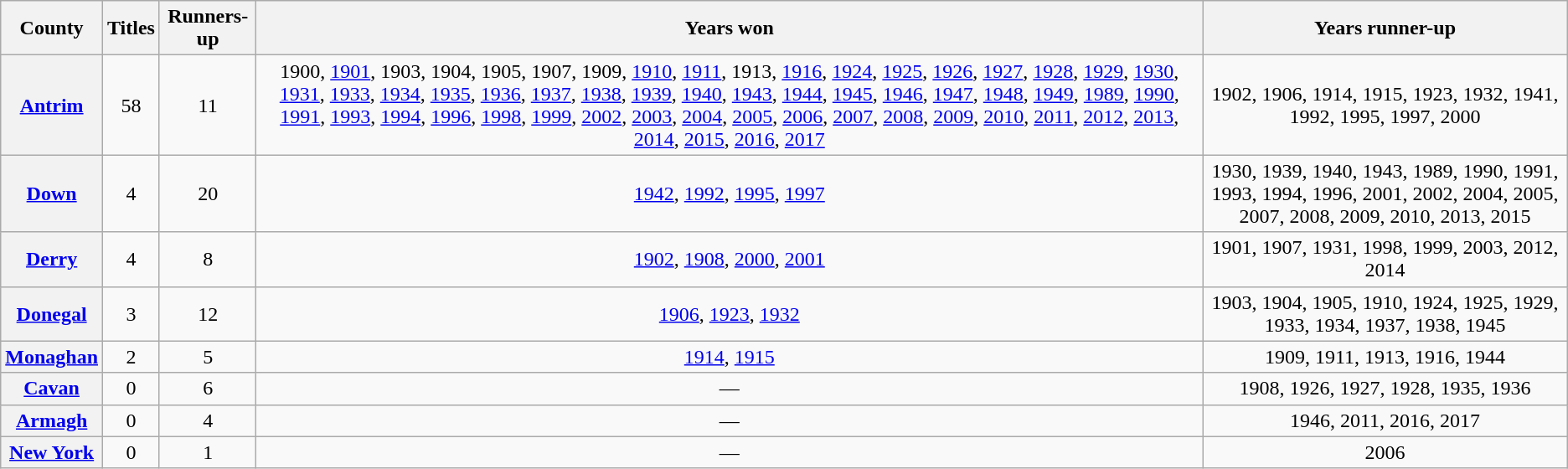<table class=" wikitable plainrowheaders sortable" style="text-align:center">
<tr>
<th scope="col">County</th>
<th>Titles</th>
<th scope="col">Runners-up</th>
<th class="unsortable" scope="col">Years won</th>
<th class="unsortable" scope="col">Years runner-up</th>
</tr>
<tr>
<th scope="row"> <a href='#'>Antrim</a></th>
<td>58</td>
<td>11</td>
<td>1900, <a href='#'>1901</a>, 1903, 1904, 1905, 1907, 1909, <a href='#'>1910</a>, <a href='#'>1911</a>, 1913, <a href='#'>1916</a>, <a href='#'>1924</a>, <a href='#'>1925</a>, <a href='#'>1926</a>, <a href='#'>1927</a>, <a href='#'>1928</a>, <a href='#'>1929</a>, <a href='#'>1930</a>, <a href='#'>1931</a>, <a href='#'>1933</a>, <a href='#'>1934</a>, <a href='#'>1935</a>, <a href='#'>1936</a>, <a href='#'>1937</a>, <a href='#'>1938</a>, <a href='#'>1939</a>, <a href='#'>1940</a>, <a href='#'>1943</a>, <a href='#'>1944</a>, <a href='#'>1945</a>, <a href='#'>1946</a>, <a href='#'>1947</a>, <a href='#'>1948</a>, <a href='#'>1949</a>, <a href='#'>1989</a>, <a href='#'>1990</a>, <a href='#'>1991</a>, <a href='#'>1993</a>, <a href='#'>1994</a>, <a href='#'>1996</a>, <a href='#'>1998</a>, <a href='#'>1999</a>, <a href='#'>2002</a>, <a href='#'>2003</a>, <a href='#'>2004</a>, <a href='#'>2005</a>, <a href='#'>2006</a>, <a href='#'>2007</a>, <a href='#'>2008</a>, <a href='#'>2009</a>, <a href='#'>2010</a>, <a href='#'>2011</a>, <a href='#'>2012</a>, <a href='#'>2013</a>, <a href='#'>2014</a>, <a href='#'>2015</a>, <a href='#'>2016</a>, <a href='#'>2017</a></td>
<td>1902, 1906, 1914, 1915, 1923, 1932, 1941, 1992, 1995, 1997, 2000</td>
</tr>
<tr>
<th scope="row"> <a href='#'>Down</a></th>
<td>4</td>
<td>20</td>
<td><a href='#'>1942</a>, <a href='#'>1992</a>, <a href='#'>1995</a>, <a href='#'>1997</a></td>
<td>1930, 1939, 1940, 1943, 1989, 1990, 1991, 1993, 1994, 1996, 2001, 2002, 2004, 2005, 2007, 2008, 2009, 2010, 2013, 2015</td>
</tr>
<tr>
<th scope="row"> <a href='#'>Derry</a></th>
<td>4</td>
<td>8</td>
<td><a href='#'>1902</a>, <a href='#'>1908</a>, <a href='#'>2000</a>, <a href='#'>2001</a></td>
<td>1901, 1907, 1931, 1998, 1999, 2003, 2012, 2014</td>
</tr>
<tr>
<th scope="row"> <a href='#'>Donegal</a></th>
<td>3</td>
<td>12</td>
<td><a href='#'>1906</a>, <a href='#'>1923</a>, <a href='#'>1932</a></td>
<td>1903, 1904, 1905, 1910, 1924, 1925, 1929, 1933, 1934, 1937, 1938, 1945</td>
</tr>
<tr>
<th scope="row"> <a href='#'>Monaghan</a></th>
<td>2</td>
<td>5</td>
<td><a href='#'>1914</a>, <a href='#'>1915</a></td>
<td>1909, 1911, 1913, 1916, 1944</td>
</tr>
<tr>
<th scope="row"> <a href='#'>Cavan</a></th>
<td>0</td>
<td>6</td>
<td>—</td>
<td>1908, 1926, 1927, 1928, 1935, 1936</td>
</tr>
<tr>
<th scope="row"> <a href='#'>Armagh</a></th>
<td>0</td>
<td>4</td>
<td>—</td>
<td>1946, 2011, 2016, 2017</td>
</tr>
<tr>
<th scope="row"> <a href='#'>New York</a></th>
<td>0</td>
<td>1</td>
<td>—</td>
<td>2006</td>
</tr>
</table>
